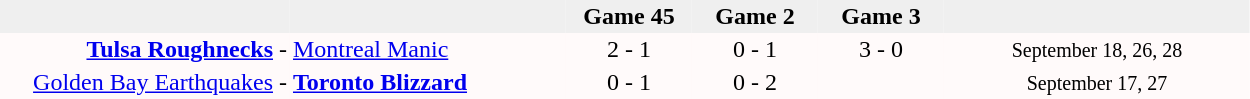<table style=border-collapse:collapse border=0 cellspacing=0 cellpadding=2>
<tr align=center bgcolor=#efefef>
<th width=180></th>
<th width=5></th>
<th width=180></th>
<th width=80>Game 45</th>
<th width=80>Game 2</th>
<th width=80>Game 3</th>
<td width=200></td>
</tr>
<tr align=center bgcolor=fffafa>
<td align=right><strong><a href='#'>Tulsa Roughnecks</a></strong></td>
<td>-</td>
<td align=left><a href='#'>Montreal Manic</a></td>
<td>2 - 1</td>
<td>0 - 1</td>
<td>3 - 0</td>
<td><small>September 18, 26, 28</small></td>
</tr>
<tr align=center bgcolor=fffafa>
<td align=right><a href='#'>Golden Bay Earthquakes</a></td>
<td>-</td>
<td align=left><strong><a href='#'>Toronto Blizzard</a></strong></td>
<td>0 - 1</td>
<td>0 - 2</td>
<td></td>
<td><small>September 17, 27</small></td>
</tr>
</table>
